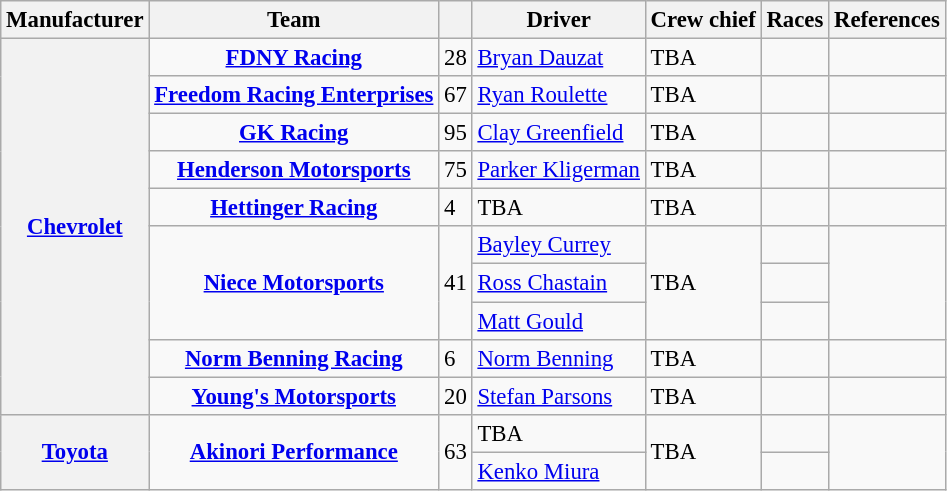<table class="wikitable" style="font-size: 95%;">
<tr>
<th>Manufacturer</th>
<th>Team</th>
<th></th>
<th>Driver</th>
<th>Crew chief</th>
<th>Races</th>
<th>References</th>
</tr>
<tr>
<th rowspan="10"><a href='#'>Chevrolet</a></th>
<td style="text-align:center;"><strong><a href='#'>FDNY Racing</a></strong></td>
<td>28</td>
<td><a href='#'>Bryan Dauzat</a></td>
<td>TBA</td>
<td></td>
<td></td>
</tr>
<tr>
<td style="text-align:center;"><strong><a href='#'>Freedom Racing Enterprises</a></strong></td>
<td>67</td>
<td><a href='#'>Ryan Roulette</a></td>
<td>TBA</td>
<td></td>
<td></td>
</tr>
<tr>
<td style="text-align:center;"><strong><a href='#'>GK Racing</a></strong></td>
<td>95</td>
<td><a href='#'>Clay Greenfield</a></td>
<td>TBA</td>
<td></td>
<td></td>
</tr>
<tr>
<td style="text-align:center;"><strong><a href='#'>Henderson Motorsports</a></strong></td>
<td>75</td>
<td><a href='#'>Parker Kligerman</a></td>
<td>TBA</td>
<td></td>
<td></td>
</tr>
<tr>
<td style="text-align:center;"><strong><a href='#'>Hettinger Racing</a></strong></td>
<td>4</td>
<td>TBA</td>
<td>TBA</td>
<td></td>
<td></td>
</tr>
<tr>
<td rowspan=3 style="text-align:center;"><strong><a href='#'>Niece Motorsports</a></strong></td>
<td rowspan=3>41</td>
<td><a href='#'>Bayley Currey</a></td>
<td rowspan=3>TBA</td>
<td></td>
<td rowspan=3></td>
</tr>
<tr>
<td><a href='#'>Ross Chastain</a></td>
<td></td>
</tr>
<tr>
<td><a href='#'>Matt Gould</a></td>
<td></td>
</tr>
<tr>
<td style="text-align:center;"><strong><a href='#'>Norm Benning Racing</a></strong></td>
<td>6</td>
<td><a href='#'>Norm Benning</a></td>
<td>TBA</td>
<td></td>
<td></td>
</tr>
<tr>
<td style="text-align:center;"><strong><a href='#'>Young's Motorsports</a></strong></td>
<td>20</td>
<td><a href='#'>Stefan Parsons</a></td>
<td>TBA</td>
<td></td>
<td></td>
</tr>
<tr>
<th rowspan="2"><a href='#'>Toyota</a></th>
<td rowspan="2" style="text-align:center;"><strong><a href='#'>Akinori Performance</a></strong></td>
<td rowspan="2">63</td>
<td>TBA</td>
<td rowspan="2">TBA</td>
<td></td>
<td rowspan="2"></td>
</tr>
<tr>
<td><a href='#'>Kenko Miura</a></td>
<td></td>
</tr>
</table>
